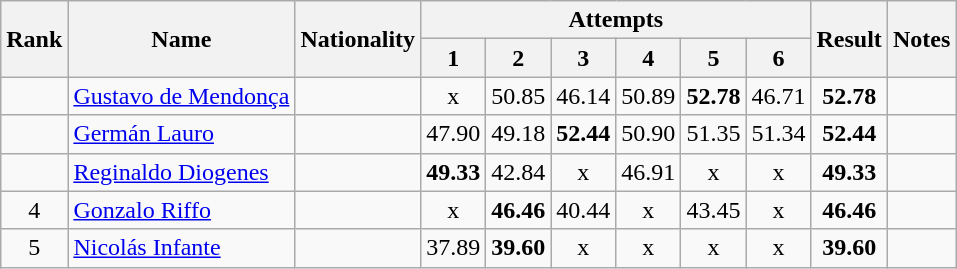<table class="wikitable sortable" style="text-align:center">
<tr>
<th rowspan=2>Rank</th>
<th rowspan=2>Name</th>
<th rowspan=2>Nationality</th>
<th colspan=6>Attempts</th>
<th rowspan=2>Result</th>
<th rowspan=2>Notes</th>
</tr>
<tr>
<th>1</th>
<th>2</th>
<th>3</th>
<th>4</th>
<th>5</th>
<th>6</th>
</tr>
<tr>
<td align=center></td>
<td align=left><a href='#'>Gustavo de Mendonça</a></td>
<td align=left></td>
<td>x</td>
<td>50.85</td>
<td>46.14</td>
<td>50.89</td>
<td><strong>52.78</strong></td>
<td>46.71</td>
<td><strong>52.78</strong></td>
<td></td>
</tr>
<tr>
<td align=center></td>
<td align=left><a href='#'>Germán Lauro</a></td>
<td align=left></td>
<td>47.90</td>
<td>49.18</td>
<td><strong>52.44</strong></td>
<td>50.90</td>
<td>51.35</td>
<td>51.34</td>
<td><strong>52.44</strong></td>
<td></td>
</tr>
<tr>
<td align=center></td>
<td align=left><a href='#'>Reginaldo Diogenes</a></td>
<td align=left></td>
<td><strong>49.33</strong></td>
<td>42.84</td>
<td>x</td>
<td>46.91</td>
<td>x</td>
<td>x</td>
<td><strong>49.33</strong></td>
<td></td>
</tr>
<tr>
<td align=center>4</td>
<td align=left><a href='#'>Gonzalo Riffo</a></td>
<td align=left></td>
<td>x</td>
<td><strong>46.46</strong></td>
<td>40.44</td>
<td>x</td>
<td>43.45</td>
<td>x</td>
<td><strong>46.46</strong></td>
<td></td>
</tr>
<tr>
<td align=center>5</td>
<td align=left><a href='#'>Nicolás Infante</a></td>
<td align=left></td>
<td>37.89</td>
<td><strong>39.60</strong></td>
<td>x</td>
<td>x</td>
<td>x</td>
<td>x</td>
<td><strong>39.60</strong></td>
<td></td>
</tr>
</table>
